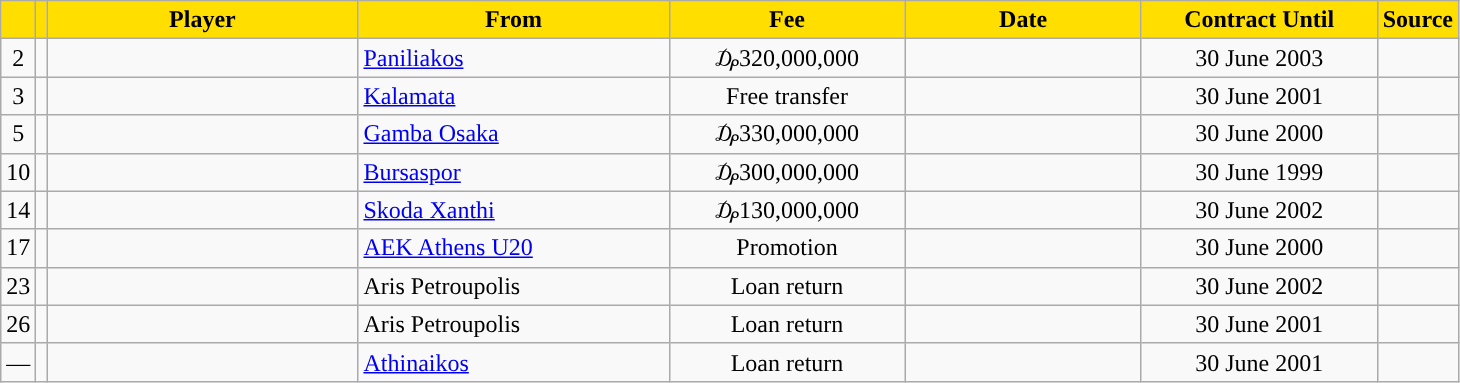<table class="wikitable sortable">
<tr>
<th style="background:#FFDE00"></th>
<th style="background:#FFDE00"></th>
<th width=200 style="background:#FFDE00">Player</th>
<th width=200 style="background:#FFDE00">From</th>
<th width=150 style="background:#FFDE00">Fee</th>
<th width=150 style="background:#FFDE00">Date</th>
<th width=150 style="background:#FFDE00">Contract Until</th>
<th style="background:#FFDE00">Source</th>
</tr>
<tr>
<td align=center>2</td>
<td align=center></td>
<td></td>
<td> <a href='#'>Paniliakos</a></td>
<td align=center>₯320,000,000</td>
<td align=center></td>
<td align=center>30 June 2003</td>
<td align=center></td>
</tr>
<tr>
<td align=center>3</td>
<td align=center></td>
<td></td>
<td> <a href='#'>Kalamata</a></td>
<td align=center>Free transfer</td>
<td align=center></td>
<td align=center>30 June 2001</td>
<td align=center></td>
</tr>
<tr>
<td align=center>5</td>
<td align=center></td>
<td></td>
<td> <a href='#'>Gamba Osaka</a></td>
<td align=center>₯330,000,000</td>
<td align=center></td>
<td align=center>30 June 2000</td>
<td align=center></td>
</tr>
<tr>
<td align=center>10</td>
<td align=center></td>
<td></td>
<td> <a href='#'>Bursaspor</a></td>
<td align=center>₯300,000,000</td>
<td align=center></td>
<td align=center>30 June 1999</td>
<td align=center></td>
</tr>
<tr>
<td align=center>14</td>
<td align=center></td>
<td></td>
<td> <a href='#'>Skoda Xanthi</a></td>
<td align=center>₯130,000,000</td>
<td align=center></td>
<td align=center>30 June 2002</td>
<td align=center></td>
</tr>
<tr>
<td align=center>17</td>
<td align=center></td>
<td></td>
<td> <a href='#'>AEK Athens U20</a></td>
<td align=center>Promotion</td>
<td align=center></td>
<td align=center>30 June 2000</td>
<td align=center></td>
</tr>
<tr>
<td align=center>23</td>
<td align=center></td>
<td></td>
<td> Aris Petroupolis</td>
<td align=center>Loan return</td>
<td align=center></td>
<td align=center>30 June 2002</td>
<td align=center></td>
</tr>
<tr>
<td align=center>26</td>
<td align=center></td>
<td></td>
<td> Aris Petroupolis</td>
<td align=center>Loan return</td>
<td align=center></td>
<td align=center>30 June 2001</td>
<td align=center></td>
</tr>
<tr>
<td align=center>—</td>
<td align=center></td>
<td></td>
<td> <a href='#'>Athinaikos</a></td>
<td align=center>Loan return</td>
<td align=center></td>
<td align=center>30 June 2001</td>
<td align=center></td>
</tr>
</table>
